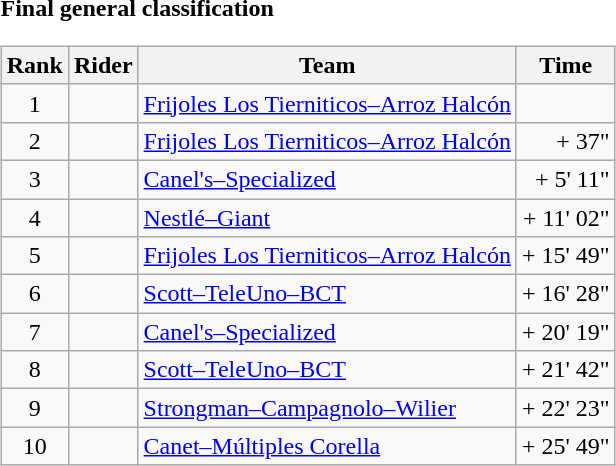<table>
<tr>
<td><strong>Final general classification</strong><br><table class="wikitable">
<tr>
<th scope="col">Rank</th>
<th scope="col">Rider</th>
<th scope="col">Team</th>
<th scope="col">Time</th>
</tr>
<tr>
<td style="text-align:center;">1</td>
<td> </td>
<td><a href='#'>Frijoles Los Tierniticos–Arroz Halcón</a></td>
<td style="text-align:right;"></td>
</tr>
<tr>
<td style="text-align:center;">2</td>
<td></td>
<td><a href='#'>Frijoles Los Tierniticos–Arroz Halcón</a></td>
<td style="text-align:right;">+ 37"</td>
</tr>
<tr>
<td style="text-align:center;">3</td>
<td>  </td>
<td><a href='#'>Canel's–Specialized</a></td>
<td style="text-align:right;">+ 5' 11"</td>
</tr>
<tr>
<td style="text-align:center;">4</td>
<td></td>
<td><a href='#'>Nestlé–Giant</a></td>
<td style="text-align:right;">+ 11' 02"</td>
</tr>
<tr>
<td style="text-align:center;">5</td>
<td></td>
<td><a href='#'>Frijoles Los Tierniticos–Arroz Halcón</a></td>
<td style="text-align:right;">+ 15' 49"</td>
</tr>
<tr>
<td style="text-align:center;">6</td>
<td></td>
<td><a href='#'>Scott–TeleUno–BCT</a></td>
<td style="text-align:right;">+ 16' 28"</td>
</tr>
<tr>
<td style="text-align:center;">7</td>
<td></td>
<td><a href='#'>Canel's–Specialized</a></td>
<td style="text-align:right;">+ 20' 19"</td>
</tr>
<tr>
<td style="text-align:center;">8</td>
<td></td>
<td><a href='#'>Scott–TeleUno–BCT</a></td>
<td style="text-align:right;">+ 21' 42"</td>
</tr>
<tr>
<td style="text-align:center;">9</td>
<td></td>
<td><a href='#'>Strongman–Campagnolo–Wilier</a></td>
<td style="text-align:right;">+ 22' 23"</td>
</tr>
<tr>
<td style="text-align:center;">10</td>
<td></td>
<td><a href='#'>Canet–Múltiples Corella</a></td>
<td style="text-align:right;">+ 25' 49"</td>
</tr>
</table>
</td>
</tr>
</table>
